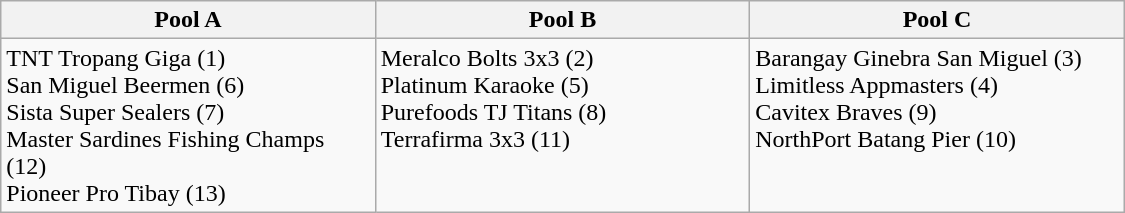<table class=wikitable width=750>
<tr>
<th width=33%>Pool A</th>
<th width=33%>Pool B</th>
<th width=33%>Pool C</th>
</tr>
<tr valign=top>
<td>TNT Tropang Giga (1) <br> San Miguel Beermen (6) <br> Sista Super Sealers (7) <br> Master Sardines Fishing Champs (12) <br> Pioneer Pro Tibay (13)</td>
<td>Meralco Bolts 3x3 (2) <br> Platinum Karaoke (5) <br> Purefoods TJ Titans (8) <br> Terrafirma 3x3 (11)</td>
<td>Barangay Ginebra San Miguel (3) <br> Limitless Appmasters (4) <br> Cavitex Braves (9) <br> NorthPort Batang Pier (10)</td>
</tr>
</table>
